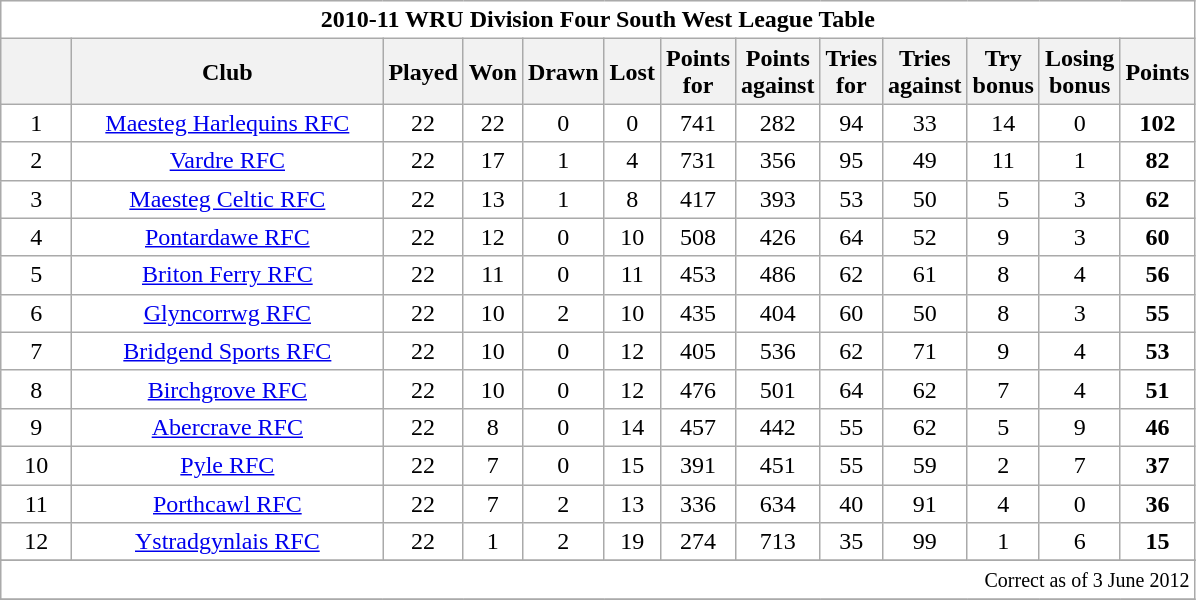<table class="wikitable" style="float:left; margin-right:15px; text-align: center;">
<tr>
<td colspan="13" bgcolor="#FFFFFF" cellpadding="0" cellspacing="0"><strong>2010-11 WRU Division Four South West League Table</strong></td>
</tr>
<tr>
<th bgcolor="#efefef" width="40"></th>
<th bgcolor="#efefef" width="200">Club</th>
<th bgcolor="#efefef" width="20">Played</th>
<th bgcolor="#efefef" width="20">Won</th>
<th bgcolor="#efefef" width="20">Drawn</th>
<th bgcolor="#efefef" width="20">Lost</th>
<th bgcolor="#efefef" width="20">Points for</th>
<th bgcolor="#efefef" width="20">Points against</th>
<th bgcolor="#efefef" width="20">Tries for</th>
<th bgcolor="#efefef" width="20">Tries against</th>
<th bgcolor="#efefef" width="20">Try bonus</th>
<th bgcolor="#efefef" width="20">Losing bonus</th>
<th bgcolor="#efefef" width="20">Points</th>
</tr>
<tr bgcolor=#ffffff align=center>
<td>1</td>
<td><a href='#'>Maesteg Harlequins RFC</a></td>
<td>22</td>
<td>22</td>
<td>0</td>
<td>0</td>
<td>741</td>
<td>282</td>
<td>94</td>
<td>33</td>
<td>14</td>
<td>0</td>
<td><strong>102</strong></td>
</tr>
<tr bgcolor=#ffffff align=center>
<td>2</td>
<td><a href='#'>Vardre RFC</a></td>
<td>22</td>
<td>17</td>
<td>1</td>
<td>4</td>
<td>731</td>
<td>356</td>
<td>95</td>
<td>49</td>
<td>11</td>
<td>1</td>
<td><strong>82</strong></td>
</tr>
<tr bgcolor=#ffffff align=center>
<td>3</td>
<td><a href='#'>Maesteg Celtic RFC</a></td>
<td>22</td>
<td>13</td>
<td>1</td>
<td>8</td>
<td>417</td>
<td>393</td>
<td>53</td>
<td>50</td>
<td>5</td>
<td>3</td>
<td><strong>62</strong></td>
</tr>
<tr bgcolor=#ffffff align=center>
<td>4</td>
<td><a href='#'>Pontardawe RFC</a></td>
<td>22</td>
<td>12</td>
<td>0</td>
<td>10</td>
<td>508</td>
<td>426</td>
<td>64</td>
<td>52</td>
<td>9</td>
<td>3</td>
<td><strong>60</strong></td>
</tr>
<tr bgcolor=#ffffff align=center>
<td>5</td>
<td><a href='#'>Briton Ferry RFC</a></td>
<td>22</td>
<td>11</td>
<td>0</td>
<td>11</td>
<td>453</td>
<td>486</td>
<td>62</td>
<td>61</td>
<td>8</td>
<td>4</td>
<td><strong>56</strong></td>
</tr>
<tr bgcolor=#ffffff align=center>
<td>6</td>
<td><a href='#'>Glyncorrwg RFC</a></td>
<td>22</td>
<td>10</td>
<td>2</td>
<td>10</td>
<td>435</td>
<td>404</td>
<td>60</td>
<td>50</td>
<td>8</td>
<td>3</td>
<td><strong>55</strong></td>
</tr>
<tr bgcolor=#ffffff align=center>
<td>7</td>
<td><a href='#'>Bridgend Sports RFC</a></td>
<td>22</td>
<td>10</td>
<td>0</td>
<td>12</td>
<td>405</td>
<td>536</td>
<td>62</td>
<td>71</td>
<td>9</td>
<td>4</td>
<td><strong>53</strong></td>
</tr>
<tr bgcolor=#ffffff align=center>
<td>8</td>
<td><a href='#'>Birchgrove RFC</a></td>
<td>22</td>
<td>10</td>
<td>0</td>
<td>12</td>
<td>476</td>
<td>501</td>
<td>64</td>
<td>62</td>
<td>7</td>
<td>4</td>
<td><strong>51</strong></td>
</tr>
<tr bgcolor=#ffffff align=center>
<td>9</td>
<td><a href='#'>Abercrave RFC</a></td>
<td>22</td>
<td>8</td>
<td>0</td>
<td>14</td>
<td>457</td>
<td>442</td>
<td>55</td>
<td>62</td>
<td>5</td>
<td>9</td>
<td><strong>46</strong></td>
</tr>
<tr bgcolor=#ffffff align=center>
<td>10</td>
<td><a href='#'>Pyle RFC</a></td>
<td>22</td>
<td>7</td>
<td>0</td>
<td>15</td>
<td>391</td>
<td>451</td>
<td>55</td>
<td>59</td>
<td>2</td>
<td>7</td>
<td><strong>37</strong></td>
</tr>
<tr bgcolor=#ffffff align=center>
<td>11</td>
<td><a href='#'>Porthcawl RFC</a></td>
<td>22</td>
<td>7</td>
<td>2</td>
<td>13</td>
<td>336</td>
<td>634</td>
<td>40</td>
<td>91</td>
<td>4</td>
<td>0</td>
<td><strong>36</strong></td>
</tr>
<tr bgcolor=#ffffff align=center>
<td>12</td>
<td><a href='#'>Ystradgynlais RFC</a></td>
<td>22</td>
<td>1</td>
<td>2</td>
<td>19</td>
<td>274</td>
<td>713</td>
<td>35</td>
<td>99</td>
<td>1</td>
<td>6</td>
<td><strong>15</strong></td>
</tr>
<tr bgcolor=#ffffff align=center>
</tr>
<tr>
<td colspan="13" align="right" bgcolor="#FFFFFF" cellpadding="0" cellspacing="0"><small>Correct as of 3 June 2012</small></td>
</tr>
<tr>
</tr>
</table>
